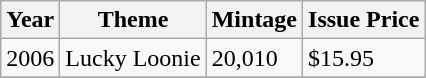<table class="wikitable">
<tr>
<th>Year</th>
<th>Theme</th>
<th>Mintage</th>
<th>Issue Price</th>
</tr>
<tr>
<td>2006</td>
<td>Lucky Loonie</td>
<td>20,010</td>
<td>$15.95</td>
</tr>
<tr>
</tr>
</table>
